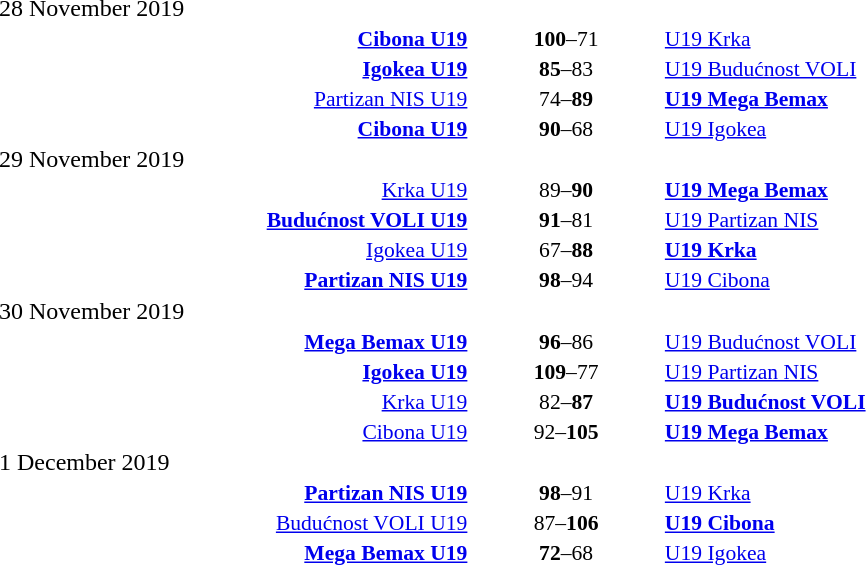<table style="width:100%;" cellspacing="1">
<tr>
<th width=25%></th>
<th width=2%></th>
<th width=6%></th>
<th width=2%></th>
<th width=25%></th>
</tr>
<tr>
<td>28 November 2019</td>
</tr>
<tr style=font-size:90%>
<td align=right><strong><a href='#'>Cibona U19</a></strong> </td>
<td></td>
<td align=center><strong>100</strong>–71</td>
<td></td>
<td> <a href='#'>U19 Krka</a></td>
<td></td>
</tr>
<tr style=font-size:90%>
<td align=right><strong><a href='#'>Igokea U19</a></strong> </td>
<td></td>
<td align=center><strong>85</strong>–83</td>
<td></td>
<td> <a href='#'>U19 Budućnost VOLI</a></td>
<td></td>
</tr>
<tr style=font-size:90%>
<td align=right><a href='#'>Partizan NIS U19</a> </td>
<td></td>
<td align=center>74–<strong>89</strong></td>
<td></td>
<td> <strong><a href='#'>U19 Mega Bemax</a></strong></td>
<td></td>
</tr>
<tr style=font-size:90%>
<td align=right><strong><a href='#'>Cibona U19</a></strong> </td>
<td></td>
<td align=center><strong>90</strong>–68</td>
<td></td>
<td> <a href='#'>U19 Igokea</a></td>
<td></td>
</tr>
<tr>
<td>29 November 2019</td>
</tr>
<tr style=font-size:90%>
<td align=right><a href='#'>Krka U19</a> </td>
<td></td>
<td align=center>89–<strong>90</strong></td>
<td></td>
<td> <strong><a href='#'>U19 Mega Bemax</a></strong></td>
<td></td>
</tr>
<tr style=font-size:90%>
<td align=right><strong><a href='#'>Budućnost VOLI U19</a></strong> </td>
<td></td>
<td align=center><strong>91</strong>–81</td>
<td></td>
<td> <a href='#'>U19 Partizan NIS</a></td>
<td></td>
</tr>
<tr style=font-size:90%>
<td align=right><a href='#'>Igokea U19</a> </td>
<td></td>
<td align=center>67–<strong>88</strong></td>
<td></td>
<td> <strong><a href='#'>U19 Krka</a></strong></td>
<td></td>
</tr>
<tr style=font-size:90%>
<td align=right><strong><a href='#'>Partizan NIS U19</a></strong> </td>
<td></td>
<td align=center><strong>98</strong>–94</td>
<td></td>
<td> <a href='#'>U19 Cibona</a></td>
<td></td>
</tr>
<tr>
<td>30 November 2019</td>
</tr>
<tr style=font-size:90%>
<td align=right><strong><a href='#'>Mega Bemax U19</a></strong> </td>
<td></td>
<td align=center><strong>96</strong>–86</td>
<td></td>
<td> <a href='#'>U19 Budućnost VOLI</a></td>
<td></td>
</tr>
<tr style=font-size:90%>
<td align=right><strong><a href='#'>Igokea U19</a></strong> </td>
<td></td>
<td align=center><strong>109</strong>–77</td>
<td></td>
<td> <a href='#'>U19 Partizan NIS</a></td>
<td></td>
</tr>
<tr style=font-size:90%>
<td align=right><a href='#'>Krka U19</a> </td>
<td></td>
<td align=center>82–<strong>87</strong></td>
<td></td>
<td> <strong><a href='#'>U19 Budućnost VOLI</a></strong></td>
<td></td>
</tr>
<tr style=font-size:90%>
<td align=right><a href='#'>Cibona U19</a> </td>
<td></td>
<td align=center>92–<strong>105</strong></td>
<td></td>
<td> <strong><a href='#'>U19 Mega Bemax</a></strong></td>
<td></td>
</tr>
<tr>
<td>1 December 2019</td>
</tr>
<tr style=font-size:90%>
<td align=right><strong><a href='#'>Partizan NIS U19</a></strong> </td>
<td></td>
<td align=center><strong>98</strong>–91</td>
<td></td>
<td> <a href='#'>U19 Krka</a></td>
<td></td>
</tr>
<tr style=font-size:90%>
<td align=right><a href='#'>Budućnost VOLI U19</a> </td>
<td></td>
<td align=center>87–<strong>106</strong></td>
<td></td>
<td> <strong><a href='#'>U19 Cibona</a></strong></td>
<td></td>
</tr>
<tr style=font-size:90%>
<td align=right><strong><a href='#'>Mega Bemax U19</a></strong> </td>
<td></td>
<td align=center><strong>72</strong>–68</td>
<td></td>
<td> <a href='#'>U19 Igokea</a></td>
<td></td>
</tr>
</table>
